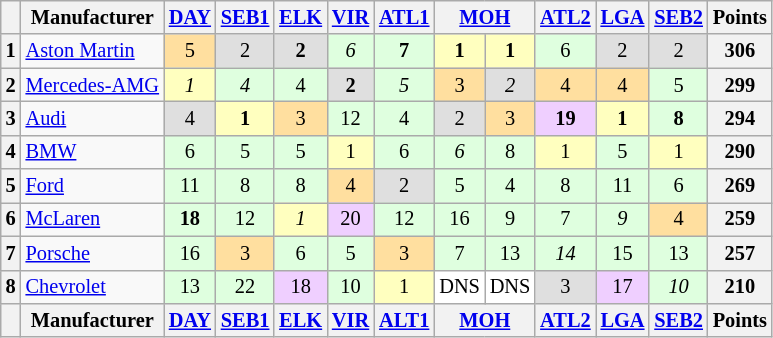<table class="wikitable" style="font-size:85%; text-align:center;">
<tr>
<th></th>
<th>Manufacturer</th>
<th><a href='#'>DAY</a></th>
<th><a href='#'>SEB1</a></th>
<th><a href='#'>ELK</a></th>
<th><a href='#'>VIR</a></th>
<th><a href='#'>ATL1</a></th>
<th colspan=2><a href='#'>MOH</a></th>
<th><a href='#'>ATL2</a></th>
<th><a href='#'>LGA</a></th>
<th><a href='#'>SEB2</a></th>
<th>Points</th>
</tr>
<tr>
<th>1</th>
<td align=left> <a href='#'>Aston Martin</a></td>
<td style="background:#ffdf9f;">5</td>
<td style="background:#dfdfdf;">2</td>
<td style="background:#dfdfdf;"><strong>2</strong></td>
<td style="background:#dfffdf;"><em>6</em></td>
<td style="background:#dfffdf;"><strong>7</strong></td>
<td style="background:#ffffbf;"><strong>1</strong></td>
<td style="background:#ffffbf;"><strong>1</strong></td>
<td style="background:#dfffdf;">6</td>
<td style="background:#dfdfdf;">2</td>
<td style="background:#dfdfdf;">2</td>
<th>306</th>
</tr>
<tr>
<th>2</th>
<td align=left> <a href='#'>Mercedes-AMG</a></td>
<td style="background:#ffffbf;"><em>1</em></td>
<td style="background:#dfffdf;"><em>4</em></td>
<td style="background:#dfffdf;">4</td>
<td style="background:#dfdfdf;"><strong>2</strong></td>
<td style="background:#dfffdf;"><em>5</em></td>
<td style="background:#ffdf9f;">3</td>
<td style="background:#dfdfdf;"><em>2</em></td>
<td style="background:#ffdf9f;">4</td>
<td style="background:#ffdf9f;">4</td>
<td style="background:#dfffdf;">5</td>
<th>299</th>
</tr>
<tr>
<th>3</th>
<td align=left> <a href='#'>Audi</a></td>
<td style="background:#dfdfdf;">4</td>
<td style="background:#ffffbf;"><strong>1</strong></td>
<td style="background:#ffdf9f;">3</td>
<td style="background:#dfffdf;">12</td>
<td style="background:#dfffdf;">4</td>
<td style="background:#dfdfdf;">2</td>
<td style="background:#ffdf9f;">3</td>
<td style="background:#efcfff;"><strong>19</strong></td>
<td style="background:#ffffbf;"><strong>1</strong></td>
<td style="background:#dfffdf;"><strong>8</strong></td>
<th>294</th>
</tr>
<tr>
<th>4</th>
<td align=left> <a href='#'>BMW</a></td>
<td style="background:#dfffdf;">6</td>
<td style="background:#dfffdf;">5</td>
<td style="background:#dfffdf;">5</td>
<td style="background:#ffffbf;">1</td>
<td style="background:#dfffdf;">6</td>
<td style="background:#dfffdf;"><em>6</em></td>
<td style="background:#dfffdf;">8</td>
<td style="background:#ffffbf;">1</td>
<td style="background:#dfffdf;">5</td>
<td style="background:#ffffbf;">1</td>
<th>290</th>
</tr>
<tr>
<th>5</th>
<td align=left> <a href='#'>Ford</a></td>
<td style="background:#dfffdf;">11</td>
<td style="background:#dfffdf;">8</td>
<td style="background:#dfffdf;">8</td>
<td style="background:#ffdf9f;">4</td>
<td style="background:#dfdfdf;">2</td>
<td style="background:#dfffdf;">5</td>
<td style="background:#dfffdf;">4</td>
<td style="background:#dfffdf;">8</td>
<td style="background:#dfffdf;">11</td>
<td style="background:#dfffdf;">6</td>
<th>269</th>
</tr>
<tr>
<th>6</th>
<td align=left> <a href='#'>McLaren</a></td>
<td style="background:#dfffdf;"><strong>18</strong></td>
<td style="background:#dfffdf;">12</td>
<td style="background:#ffffbf;"><em>1</em></td>
<td style="background:#efcfff;">20</td>
<td style="background:#dfffdf;">12</td>
<td style="background:#dfffdf;">16</td>
<td style="background:#dfffdf;">9</td>
<td style="background:#dfffdf;">7</td>
<td style="background:#dfffdf;"><em>9</em></td>
<td style="background:#ffdf9f;">4</td>
<th>259</th>
</tr>
<tr>
<th>7</th>
<td align=left> <a href='#'>Porsche</a></td>
<td style="background:#dfffdf;">16</td>
<td style="background:#ffdf9f;">3</td>
<td style="background:#dfffdf;">6</td>
<td style="background:#dfffdf;">5</td>
<td style="background:#ffdf9f;">3</td>
<td style="background:#dfffdf;">7</td>
<td style="background:#dfffdf;">13</td>
<td style="background:#dfffdf;"><em>14</em></td>
<td style="background:#dfffdf;">15</td>
<td style="background:#dfffdf;">13</td>
<th>257</th>
</tr>
<tr>
<th>8</th>
<td align=left> <a href='#'>Chevrolet</a></td>
<td style="background:#dfffdf;">13</td>
<td style="background:#dfffdf;">22</td>
<td style="background:#efcfff;">18</td>
<td style="background:#dfffdf;">10</td>
<td style="background:#ffffbf;">1</td>
<td style="background:#ffffff;">DNS</td>
<td style="background:#ffffff;">DNS</td>
<td style="background:#dfdfdf;">3</td>
<td style="background:#efcfff;">17</td>
<td style="background:#dfffdf;"><em>10</em></td>
<th>210</th>
</tr>
<tr>
<th></th>
<th>Manufacturer</th>
<th><a href='#'>DAY</a></th>
<th><a href='#'>SEB1</a></th>
<th><a href='#'>ELK</a></th>
<th><a href='#'>VIR</a></th>
<th><a href='#'>ALT1</a></th>
<th colspan=2><a href='#'>MOH</a></th>
<th><a href='#'>ATL2</a></th>
<th><a href='#'>LGA</a></th>
<th><a href='#'>SEB2</a></th>
<th>Points</th>
</tr>
</table>
